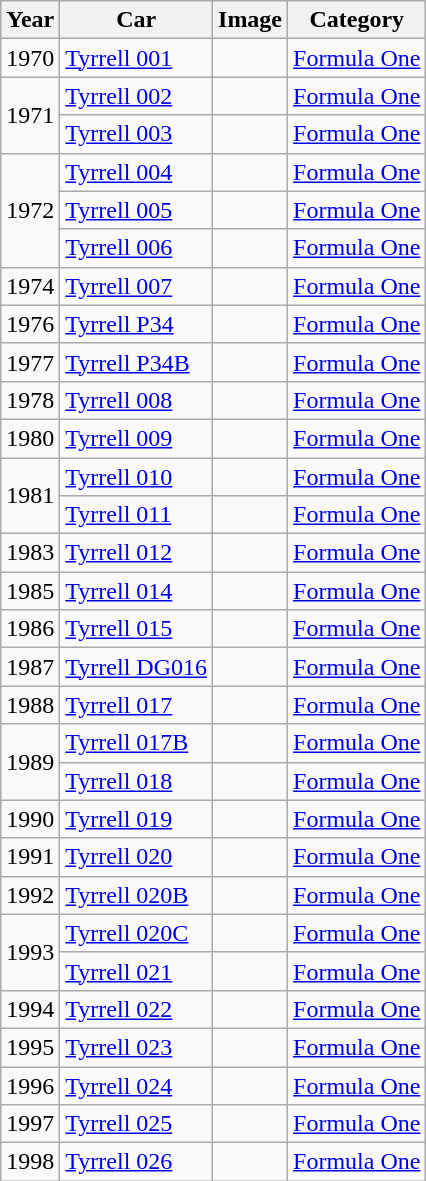<table class="wikitable">
<tr>
<th>Year</th>
<th>Car</th>
<th>Image</th>
<th>Category</th>
</tr>
<tr>
<td>1970</td>
<td><a href='#'>Tyrrell 001</a></td>
<td></td>
<td><a href='#'>Formula One</a></td>
</tr>
<tr>
<td rowspan="2">1971</td>
<td><a href='#'>Tyrrell 002</a></td>
<td></td>
<td><a href='#'>Formula One</a></td>
</tr>
<tr>
<td><a href='#'>Tyrrell 003</a></td>
<td></td>
<td><a href='#'>Formula One</a></td>
</tr>
<tr>
<td rowspan="3">1972</td>
<td><a href='#'>Tyrrell 004</a></td>
<td></td>
<td><a href='#'>Formula One</a></td>
</tr>
<tr>
<td><a href='#'>Tyrrell 005</a></td>
<td></td>
<td><a href='#'>Formula One</a></td>
</tr>
<tr>
<td><a href='#'>Tyrrell 006</a></td>
<td></td>
<td><a href='#'>Formula One</a></td>
</tr>
<tr>
<td>1974</td>
<td><a href='#'>Tyrrell 007</a></td>
<td></td>
<td><a href='#'>Formula One</a></td>
</tr>
<tr>
<td>1976</td>
<td><a href='#'>Tyrrell P34</a></td>
<td></td>
<td><a href='#'>Formula One</a></td>
</tr>
<tr>
<td>1977</td>
<td><a href='#'>Tyrrell P34B</a></td>
<td></td>
<td><a href='#'>Formula One</a></td>
</tr>
<tr>
<td>1978</td>
<td><a href='#'>Tyrrell 008</a></td>
<td></td>
<td><a href='#'>Formula One</a></td>
</tr>
<tr>
<td>1980</td>
<td><a href='#'>Tyrrell 009</a></td>
<td></td>
<td><a href='#'>Formula One</a></td>
</tr>
<tr>
<td rowspan="2">1981</td>
<td><a href='#'>Tyrrell 010</a></td>
<td></td>
<td><a href='#'>Formula One</a></td>
</tr>
<tr>
<td><a href='#'>Tyrrell 011</a></td>
<td></td>
<td><a href='#'>Formula One</a></td>
</tr>
<tr>
<td>1983</td>
<td><a href='#'>Tyrrell 012</a></td>
<td></td>
<td><a href='#'>Formula One</a></td>
</tr>
<tr>
<td>1985</td>
<td><a href='#'>Tyrrell 014</a></td>
<td></td>
<td><a href='#'>Formula One</a></td>
</tr>
<tr>
<td>1986</td>
<td><a href='#'>Tyrrell 015</a></td>
<td></td>
<td><a href='#'>Formula One</a></td>
</tr>
<tr>
<td>1987</td>
<td><a href='#'>Tyrrell DG016</a></td>
<td></td>
<td><a href='#'>Formula One</a></td>
</tr>
<tr>
<td>1988</td>
<td><a href='#'>Tyrrell 017</a></td>
<td></td>
<td><a href='#'>Formula One</a></td>
</tr>
<tr>
<td rowspan="2">1989</td>
<td><a href='#'>Tyrrell 017B</a></td>
<td></td>
<td><a href='#'>Formula One</a></td>
</tr>
<tr>
<td><a href='#'>Tyrrell 018</a></td>
<td></td>
<td><a href='#'>Formula One</a></td>
</tr>
<tr>
<td>1990</td>
<td><a href='#'>Tyrrell 019</a></td>
<td></td>
<td><a href='#'>Formula One</a></td>
</tr>
<tr>
<td>1991</td>
<td><a href='#'>Tyrrell 020</a></td>
<td></td>
<td><a href='#'>Formula One</a></td>
</tr>
<tr>
<td>1992</td>
<td><a href='#'>Tyrrell 020B</a></td>
<td></td>
<td><a href='#'>Formula One</a></td>
</tr>
<tr>
<td rowspan="2">1993</td>
<td><a href='#'>Tyrrell 020C</a></td>
<td></td>
<td><a href='#'>Formula One</a></td>
</tr>
<tr>
<td><a href='#'>Tyrrell 021</a></td>
<td></td>
<td><a href='#'>Formula One</a></td>
</tr>
<tr>
<td>1994</td>
<td><a href='#'>Tyrrell 022</a></td>
<td></td>
<td><a href='#'>Formula One</a></td>
</tr>
<tr>
<td>1995</td>
<td><a href='#'>Tyrrell 023</a></td>
<td></td>
<td><a href='#'>Formula One</a></td>
</tr>
<tr>
<td>1996</td>
<td><a href='#'>Tyrrell 024</a></td>
<td></td>
<td><a href='#'>Formula One</a></td>
</tr>
<tr>
<td>1997</td>
<td><a href='#'>Tyrrell 025</a></td>
<td></td>
<td><a href='#'>Formula One</a></td>
</tr>
<tr>
<td>1998</td>
<td><a href='#'>Tyrrell 026</a></td>
<td></td>
<td><a href='#'>Formula One</a></td>
</tr>
</table>
